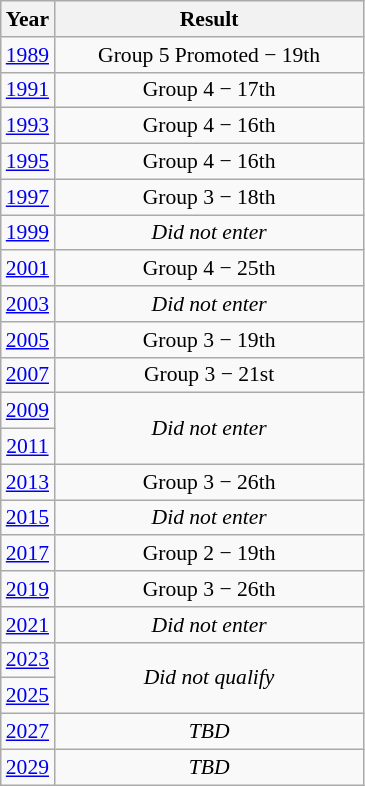<table class="wikitable" style="text-align: center; font-size:90%">
<tr>
<th>Year</th>
<th style="width:200px">Result</th>
</tr>
<tr>
<td> <a href='#'>1989</a></td>
<td>Group 5 Promoted − 19th</td>
</tr>
<tr>
<td> <a href='#'>1991</a></td>
<td>Group 4 − 17th</td>
</tr>
<tr>
<td> <a href='#'>1993</a></td>
<td>Group 4 − 16th</td>
</tr>
<tr>
<td> <a href='#'>1995</a></td>
<td>Group 4 − 16th</td>
</tr>
<tr>
<td> <a href='#'>1997</a></td>
<td>Group 3 − 18th</td>
</tr>
<tr>
<td> <a href='#'>1999</a></td>
<td><em>Did not enter</em></td>
</tr>
<tr>
<td> <a href='#'>2001</a></td>
<td>Group 4 − 25th</td>
</tr>
<tr>
<td> <a href='#'>2003</a></td>
<td><em>Did not enter</em></td>
</tr>
<tr>
<td> <a href='#'>2005</a></td>
<td>Group 3 − 19th</td>
</tr>
<tr>
<td> <a href='#'>2007</a></td>
<td>Group 3 − 21st</td>
</tr>
<tr>
<td> <a href='#'>2009</a></td>
<td rowspan="2"><em>Did not enter</em></td>
</tr>
<tr>
<td> <a href='#'>2011</a></td>
</tr>
<tr>
<td> <a href='#'>2013</a></td>
<td>Group 3 − 26th</td>
</tr>
<tr>
<td> <a href='#'>2015</a></td>
<td><em>Did not enter</em></td>
</tr>
<tr>
<td> <a href='#'>2017</a></td>
<td>Group 2 − 19th</td>
</tr>
<tr>
<td> <a href='#'>2019</a></td>
<td>Group 3 − 26th</td>
</tr>
<tr>
<td> <a href='#'>2021</a></td>
<td><em>Did not enter</em></td>
</tr>
<tr>
<td> <a href='#'>2023</a></td>
<td rowspan="2"><em>Did not qualify</em></td>
</tr>
<tr>
<td> <a href='#'>2025</a></td>
</tr>
<tr>
<td> <a href='#'>2027</a></td>
<td><em>TBD</em></td>
</tr>
<tr>
<td> <a href='#'>2029</a></td>
<td><em>TBD</em></td>
</tr>
</table>
